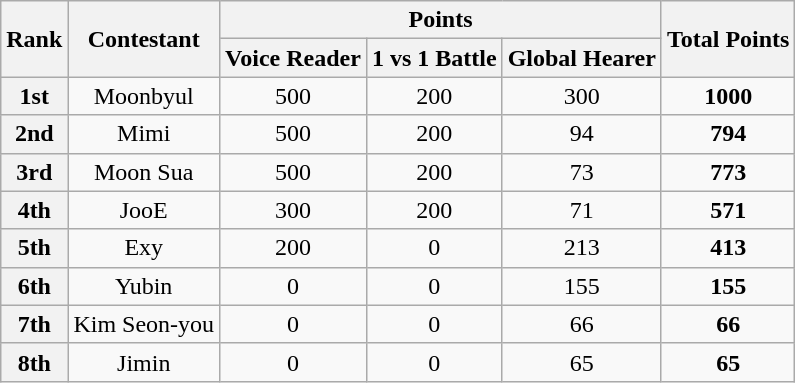<table class="wikitable plainrowheaders sortable" style="text-align:center;">
<tr>
<th rowspan="2" scope="col">Rank</th>
<th rowspan="2" scope="col">Contestant</th>
<th colspan="3">Points</th>
<th rowspan="2" scope="col">Total Points</th>
</tr>
<tr>
<th>Voice Reader</th>
<th>1 vs 1 Battle</th>
<th>Global Hearer</th>
</tr>
<tr>
<th>1st</th>
<td>Moonbyul</td>
<td>500</td>
<td>200</td>
<td>300</td>
<td><strong>1000</strong></td>
</tr>
<tr>
<th>2nd</th>
<td>Mimi</td>
<td>500</td>
<td>200</td>
<td>94</td>
<td><strong>794</strong></td>
</tr>
<tr>
<th>3rd</th>
<td>Moon Sua</td>
<td>500</td>
<td>200</td>
<td>73</td>
<td><strong>773</strong></td>
</tr>
<tr>
<th>4th</th>
<td>JooE</td>
<td>300</td>
<td>200</td>
<td>71</td>
<td><strong>571</strong></td>
</tr>
<tr>
<th>5th</th>
<td>Exy</td>
<td>200</td>
<td>0</td>
<td>213</td>
<td><strong>413</strong></td>
</tr>
<tr>
<th>6th</th>
<td>Yubin</td>
<td>0</td>
<td>0</td>
<td>155</td>
<td><strong>155</strong></td>
</tr>
<tr>
<th>7th</th>
<td>Kim Seon-you</td>
<td>0</td>
<td>0</td>
<td>66</td>
<td><strong>66</strong></td>
</tr>
<tr>
<th>8th</th>
<td>Jimin</td>
<td>0</td>
<td>0</td>
<td>65</td>
<td><strong>65</strong></td>
</tr>
</table>
